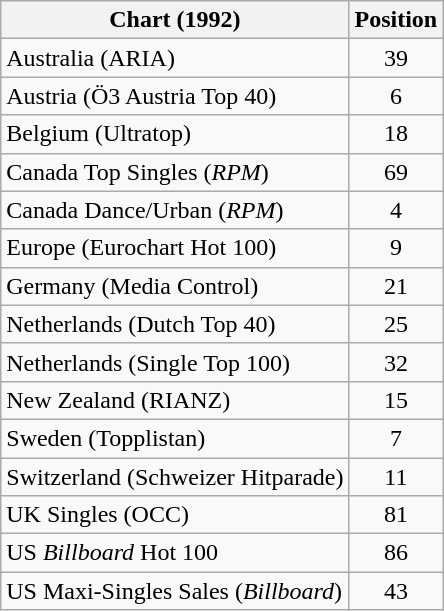<table class="wikitable sortable">
<tr>
<th>Chart (1992)</th>
<th>Position</th>
</tr>
<tr>
<td>Australia (ARIA)</td>
<td align="center">39</td>
</tr>
<tr>
<td>Austria (Ö3 Austria Top 40)</td>
<td align="center">6</td>
</tr>
<tr>
<td>Belgium (Ultratop)</td>
<td align="center">18</td>
</tr>
<tr>
<td>Canada Top Singles (<em>RPM</em>)</td>
<td align="center">69</td>
</tr>
<tr>
<td>Canada Dance/Urban (<em>RPM</em>)</td>
<td align="center">4</td>
</tr>
<tr>
<td>Europe (Eurochart Hot 100)</td>
<td align="center">9</td>
</tr>
<tr>
<td>Germany (Media Control)</td>
<td align="center">21</td>
</tr>
<tr>
<td>Netherlands (Dutch Top 40)</td>
<td align="center">25</td>
</tr>
<tr>
<td>Netherlands (Single Top 100)</td>
<td align="center">32</td>
</tr>
<tr>
<td>New Zealand (RIANZ)</td>
<td align="center">15</td>
</tr>
<tr>
<td>Sweden (Topplistan)</td>
<td align="center">7</td>
</tr>
<tr>
<td>Switzerland (Schweizer Hitparade)</td>
<td align="center">11</td>
</tr>
<tr>
<td>UK Singles (OCC)</td>
<td align="center">81</td>
</tr>
<tr>
<td>US <em>Billboard</em> Hot 100</td>
<td align="center">86</td>
</tr>
<tr>
<td>US Maxi-Singles Sales (<em>Billboard</em>)</td>
<td align="center">43</td>
</tr>
</table>
